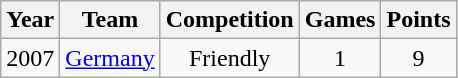<table class="wikitable">
<tr>
<th>Year</th>
<th>Team</th>
<th>Competition</th>
<th>Games</th>
<th>Points</th>
</tr>
<tr align="center">
<td>2007</td>
<td><a href='#'>Germany</a></td>
<td>Friendly</td>
<td>1</td>
<td>9</td>
</tr>
</table>
